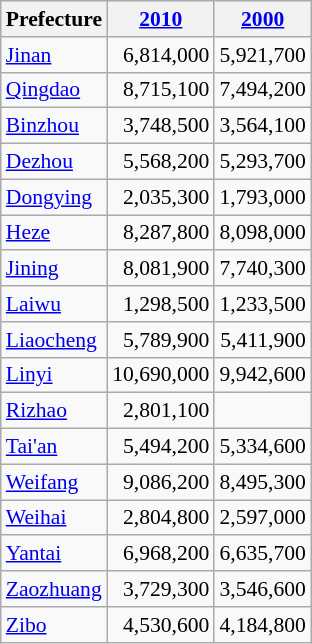<table class="wikitable sortable" style="font-size:90%;" align="center">
<tr>
<th>Prefecture</th>
<th><a href='#'>2010</a></th>
<th><a href='#'>2000</a></th>
</tr>
<tr --------->
<td><a href='#'>Jinan</a></td>
<td style="text-align: right;">6,814,000</td>
<td style="text-align: right;">5,921,700</td>
</tr>
<tr --------->
<td><a href='#'>Qingdao</a></td>
<td style="text-align: right;">8,715,100</td>
<td style="text-align: right;">7,494,200</td>
</tr>
<tr --------->
<td><a href='#'>Binzhou</a></td>
<td style="text-align: right;">3,748,500</td>
<td style="text-align: right;">3,564,100</td>
</tr>
<tr --------->
<td><a href='#'>Dezhou</a></td>
<td style="text-align: right;">5,568,200</td>
<td style="text-align: right;">5,293,700</td>
</tr>
<tr --------->
<td><a href='#'>Dongying</a></td>
<td style="text-align: right;">2,035,300</td>
<td style="text-align: right;">1,793,000</td>
</tr>
<tr --------->
<td><a href='#'>Heze</a></td>
<td style="text-align: right;">8,287,800</td>
<td style="text-align: right;">8,098,000</td>
</tr>
<tr --------->
<td><a href='#'>Jining</a></td>
<td style="text-align: right;">8,081,900</td>
<td style="text-align: right;">7,740,300</td>
</tr>
<tr --------->
<td><a href='#'>Laiwu</a></td>
<td style="text-align: right;">1,298,500</td>
<td style="text-align: right;">1,233,500</td>
</tr>
<tr --------->
<td><a href='#'>Liaocheng</a></td>
<td style="text-align: right;">5,789,900</td>
<td style="text-align: right;">5,411,900</td>
</tr>
<tr --------->
<td><a href='#'>Linyi</a></td>
<td style="text-align: right;">10,690,000</td>
<td style="text-align: right;">9,942,600</td>
</tr>
<tr --------->
<td><a href='#'>Rizhao</a></td>
<td style="text-align: right;">2,801,100</td>
<td style="text-align: right;"></td>
</tr>
<tr --------->
<td><a href='#'>Tai'an</a></td>
<td style="text-align: right;">5,494,200</td>
<td style="text-align: right;">5,334,600</td>
</tr>
<tr --------->
<td><a href='#'>Weifang</a></td>
<td style="text-align: right;">9,086,200</td>
<td style="text-align: right;">8,495,300</td>
</tr>
<tr --------->
<td><a href='#'>Weihai</a></td>
<td style="text-align: right;">2,804,800</td>
<td style="text-align: right;">2,597,000</td>
</tr>
<tr --------->
<td><a href='#'>Yantai</a></td>
<td style="text-align: right;">6,968,200</td>
<td style="text-align: right;">6,635,700</td>
</tr>
<tr --------->
<td><a href='#'>Zaozhuang</a></td>
<td style="text-align: right;">3,729,300</td>
<td style="text-align: right;">3,546,600</td>
</tr>
<tr --------->
<td><a href='#'>Zibo</a></td>
<td style="text-align: right;">4,530,600</td>
<td style="text-align: right;">4,184,800</td>
</tr>
</table>
